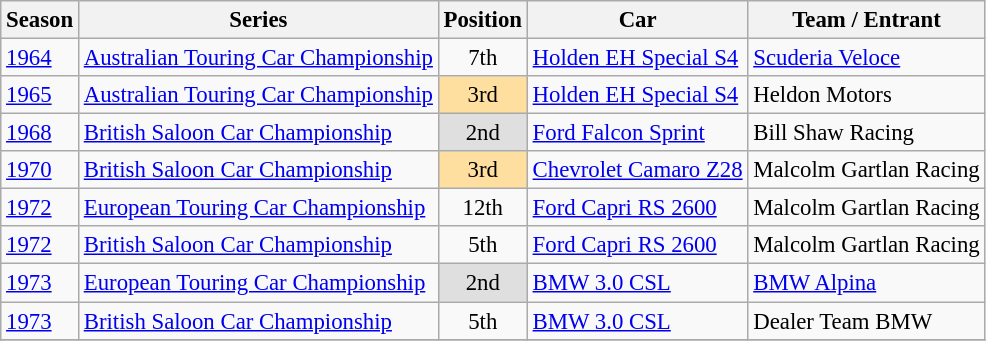<table class="wikitable" style="font-size: 95%;">
<tr>
<th>Season</th>
<th>Series</th>
<th>Position</th>
<th>Car</th>
<th>Team / Entrant</th>
</tr>
<tr>
<td><a href='#'>1964</a></td>
<td><a href='#'>Australian Touring Car Championship</a></td>
<td align=center>7th</td>
<td><a href='#'>Holden EH Special S4</a></td>
<td><a href='#'>Scuderia Veloce</a></td>
</tr>
<tr>
<td><a href='#'>1965</a></td>
<td><a href='#'>Australian Touring Car Championship</a></td>
<td align="center" style="background:#ffdf9f;">3rd</td>
<td><a href='#'>Holden EH Special S4</a></td>
<td>Heldon Motors</td>
</tr>
<tr>
<td><a href='#'>1968</a></td>
<td><a href='#'>British Saloon Car Championship</a></td>
<td align="center" style="background:#dfdfdf;">2nd</td>
<td><a href='#'>Ford Falcon Sprint</a></td>
<td>Bill Shaw Racing</td>
</tr>
<tr>
<td><a href='#'>1970</a></td>
<td><a href='#'>British Saloon Car Championship</a></td>
<td align="center" style="background:#ffdf9f;">3rd</td>
<td><a href='#'>Chevrolet Camaro Z28</a></td>
<td>Malcolm Gartlan Racing</td>
</tr>
<tr>
<td><a href='#'>1972</a></td>
<td><a href='#'>European Touring Car Championship</a></td>
<td align=center>12th</td>
<td><a href='#'>Ford Capri RS 2600</a></td>
<td>Malcolm Gartlan Racing</td>
</tr>
<tr>
<td><a href='#'>1972</a></td>
<td><a href='#'>British Saloon Car Championship</a></td>
<td align=center>5th</td>
<td><a href='#'>Ford Capri RS 2600</a></td>
<td>Malcolm Gartlan Racing</td>
</tr>
<tr>
<td><a href='#'>1973</a></td>
<td><a href='#'>European Touring Car Championship</a></td>
<td align="center" style="background:#dfdfdf;">2nd</td>
<td><a href='#'>BMW 3.0 CSL</a></td>
<td><a href='#'>BMW Alpina</a></td>
</tr>
<tr>
<td><a href='#'>1973</a></td>
<td><a href='#'>British Saloon Car Championship</a></td>
<td align=center>5th</td>
<td><a href='#'>BMW 3.0 CSL</a></td>
<td>Dealer Team BMW</td>
</tr>
<tr>
</tr>
</table>
